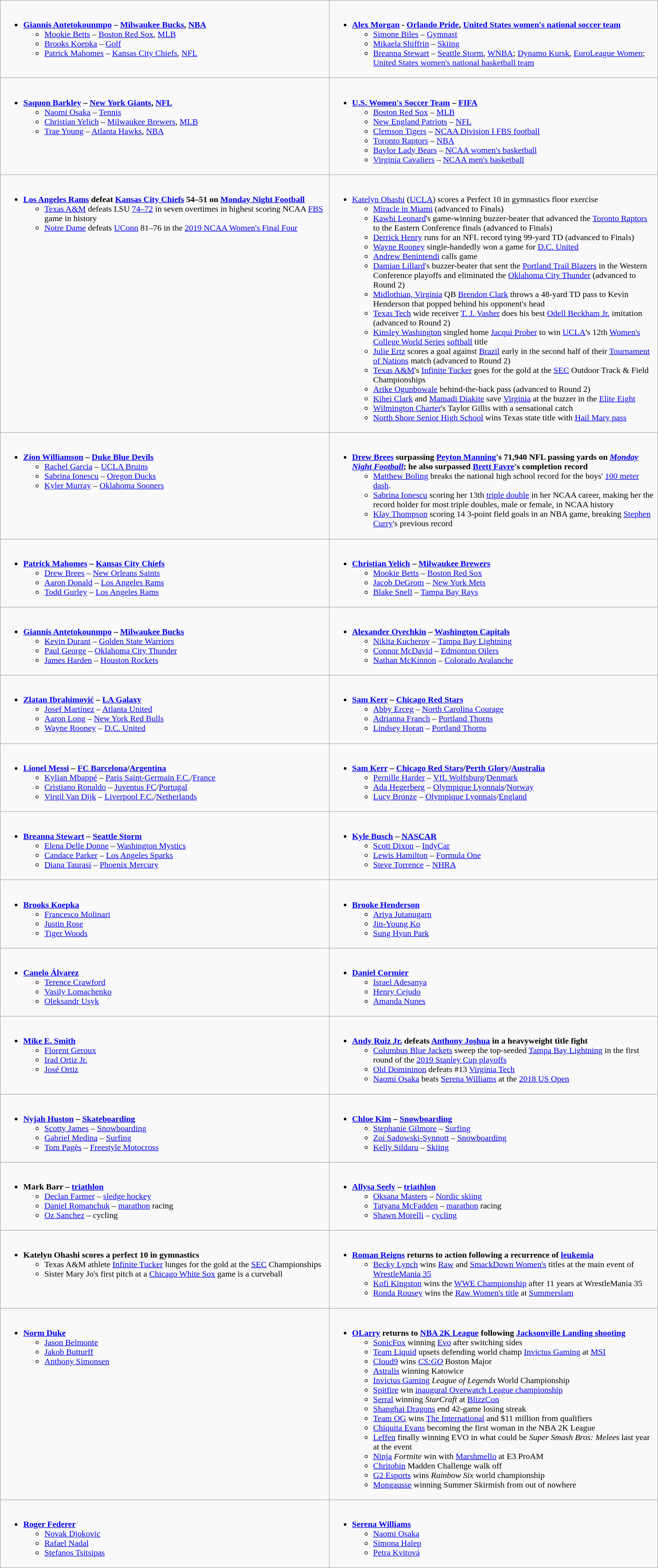<table class=wikitable>
<tr>
<td valign="top" width="50%"><br><ul><li><strong><a href='#'>Giannis Antetokounmpo</a> – <a href='#'>Milwaukee Bucks</a>, <a href='#'>NBA</a></strong><ul><li><a href='#'>Mookie Betts</a> – <a href='#'>Boston Red Sox</a>, <a href='#'>MLB</a></li><li><a href='#'>Brooks Koepka</a> – <a href='#'>Golf</a></li><li><a href='#'>Patrick Mahomes</a> – <a href='#'>Kansas City Chiefs</a>, <a href='#'>NFL</a></li></ul></li></ul></td>
<td valign="top" width="50%"><br><ul><li><strong><a href='#'>Alex Morgan</a> - <a href='#'>Orlando Pride</a>, <a href='#'>United States women's national soccer team</a></strong><ul><li><a href='#'>Simone Biles</a> – <a href='#'>Gymnast</a></li><li><a href='#'>Mikaela Shiffrin</a> – <a href='#'>Skiing</a></li><li><a href='#'>Breanna Stewart</a> – <a href='#'>Seattle Storm</a>, <a href='#'>WNBA</a>; <a href='#'>Dynamo Kursk</a>, <a href='#'>EuroLeague Women</a>; <a href='#'>United States women's national basketball team</a></li></ul></li></ul></td>
</tr>
<tr>
<td valign="top" width="50%"><br><ul><li><strong><a href='#'>Saquon Barkley</a> – <a href='#'>New York Giants</a>, <a href='#'>NFL</a></strong><ul><li><a href='#'>Naomi Osaka</a> – <a href='#'>Tennis</a></li><li><a href='#'>Christian Yelich</a> – <a href='#'>Milwaukee Brewers</a>, <a href='#'>MLB</a></li><li><a href='#'>Trae Young</a> – <a href='#'>Atlanta Hawks</a>, <a href='#'>NBA</a></li></ul></li></ul></td>
<td valign="top" width="50%"><br><ul><li><strong><a href='#'>U.S. Women's Soccer Team</a> – <a href='#'>FIFA</a></strong><ul><li><a href='#'>Boston Red Sox</a> – <a href='#'>MLB</a></li><li><a href='#'>New England Patriots</a> – <a href='#'>NFL</a></li><li><a href='#'>Clemson Tigers</a> – <a href='#'>NCAA Division I FBS football</a></li><li><a href='#'>Toronto Raptors</a> – <a href='#'>NBA</a></li><li><a href='#'>Baylor Lady Bears</a> – <a href='#'>NCAA women's basketball</a></li><li><a href='#'>Virginia Cavaliers</a> – <a href='#'>NCAA men's basketball</a></li></ul></li></ul></td>
</tr>
<tr>
<td valign="top" width="50%"><br><ul><li><strong><a href='#'>Los Angeles Rams</a> defeat <a href='#'>Kansas City Chiefs</a> 54–51 on <a href='#'>Monday Night Football</a></strong><ul><li><a href='#'>Texas A&M</a> defeats LSU <a href='#'>74–72</a> in seven overtimes in highest scoring NCAA <a href='#'>FBS</a> game in history</li><li><a href='#'>Notre Dame</a> defeats <a href='#'>UConn</a> 81–76 in the <a href='#'>2019 NCAA Women's Final Four</a></li></ul></li></ul></td>
<td valign="top" width="50%"><br><ul><li><a href='#'>Katelyn Ohashi</a> (<a href='#'>UCLA</a>) scores a Perfect 10 in gymnastics floor exercise<ul><li><a href='#'>Miracle in Miami</a> (advanced to Finals)</li><li><a href='#'>Kawhi Leonard</a>'s game-winning buzzer-beater that advanced the <a href='#'>Toronto Raptors</a> to the Eastern Conference finals (advanced to Finals)</li><li><a href='#'>Derrick Henry</a> runs for an NFL record tying 99-yard TD (advanced to Finals)</li><li><a href='#'>Wayne Rooney</a> single-handedly won a game for <a href='#'>D.C. United</a></li><li><a href='#'>Andrew Benintendi</a> calls game</li><li><a href='#'>Damian Lillard</a>'s buzzer-beater that sent the <a href='#'>Portland Trail Blazers</a> in the Western Conference playoffs and eliminated the <a href='#'>Oklahoma City Thunder</a> (advanced to Round 2)</li><li><a href='#'>Midlothian, Virginia</a> QB <a href='#'>Brendon Clark</a> throws a 48-yard TD pass to Kevin Henderson that popped behind his opponent's head</li><li><a href='#'>Texas Tech</a> wide receiver <a href='#'>T. J. Vasher</a> does his best <a href='#'>Odell Beckham Jr.</a> imitation (advanced to Round 2)</li><li><a href='#'>Kinsley Washington</a> singled home <a href='#'>Jacqui Prober</a> to win <a href='#'>UCLA</a>'s 12th <a href='#'>Women's College World Series</a> <a href='#'>softball</a> title</li><li><a href='#'>Julie Ertz</a> scores a goal against <a href='#'>Brazil</a> early in the second half of their <a href='#'>Tournament of Nations</a> match (advanced to Round 2)</li><li><a href='#'>Texas A&M</a>'s <a href='#'>Infinite Tucker</a> goes for the gold at the <a href='#'>SEC</a> Outdoor Track & Field Championships</li><li><a href='#'>Arike Ogunbowale</a> behind-the-back pass (advanced to Round 2)</li><li><a href='#'>Kihei Clark</a> and <a href='#'>Mamadi Diakite</a> save <a href='#'>Virginia</a> at the buzzer in the <a href='#'>Elite Eight</a></li><li><a href='#'>Wilmington Charter</a>'s Taylor Gillis with a sensational catch</li><li><a href='#'>North Shore Senior High School</a> wins Texas state title with <a href='#'>Hail Mary pass</a></li></ul></li></ul></td>
</tr>
<tr>
<td valign="top" width="50%"><br><ul><li><strong><a href='#'>Zion Williamson</a> – <a href='#'>Duke Blue Devils</a></strong><ul><li><a href='#'>Rachel Garcia</a> – <a href='#'>UCLA Bruins</a></li><li><a href='#'>Sabrina Ionescu</a> – <a href='#'>Oregon Ducks</a></li><li><a href='#'>Kyler Murray</a> – <a href='#'>Oklahoma Sooners</a></li></ul></li></ul></td>
<td valign="top" width="50%"><br><ul><li><strong><a href='#'>Drew Brees</a> surpassing <a href='#'>Peyton Manning</a>'s 71,940 NFL passing yards on <em><a href='#'>Monday Night Football</a></em>; he also surpassed <a href='#'>Brett Favre</a>'s completion record</strong><ul><li><a href='#'>Matthew Boling</a> breaks the national high school record for the boys' <a href='#'>100 meter dash</a>.</li><li><a href='#'>Sabrina Ionescu</a> scoring her 13th <a href='#'>triple double</a> in her NCAA career, making her the record holder for most triple doubles, male or female, in NCAA history</li><li><a href='#'>Klay Thompson</a> scoring 14 3-point field goals in an NBA game, breaking <a href='#'>Stephen Curry</a>'s previous record</li></ul></li></ul></td>
</tr>
<tr>
<td valign="top" width="50%"><br><ul><li><strong><a href='#'>Patrick Mahomes</a> – <a href='#'>Kansas City Chiefs</a></strong><ul><li><a href='#'>Drew Brees</a> – <a href='#'>New Orleans Saints</a></li><li><a href='#'>Aaron Donald</a> – <a href='#'>Los Angeles Rams</a></li><li><a href='#'>Todd Gurley</a> – <a href='#'>Los Angeles Rams</a></li></ul></li></ul></td>
<td valign="top" width="50%"><br><ul><li><strong><a href='#'>Christian Yelich</a> – <a href='#'>Milwaukee Brewers</a></strong><ul><li><a href='#'>Mookie Betts</a> – <a href='#'>Boston Red Sox</a></li><li><a href='#'>Jacob DeGrom</a> – <a href='#'>New York Mets</a></li><li><a href='#'>Blake Snell</a> – <a href='#'>Tampa Bay Rays</a></li></ul></li></ul></td>
</tr>
<tr>
<td valign="top" width="50%"><br><ul><li><strong><a href='#'>Giannis Antetokounmpo</a> – <a href='#'>Milwaukee Bucks</a></strong><ul><li><a href='#'>Kevin Durant</a> – <a href='#'>Golden State Warriors</a></li><li><a href='#'>Paul George</a> – <a href='#'>Oklahoma City Thunder</a></li><li><a href='#'>James Harden</a> – <a href='#'>Houston Rockets</a></li></ul></li></ul></td>
<td valign="top" width="50%"><br><ul><li><strong><a href='#'>Alexander Ovechkin</a> – <a href='#'>Washington Capitals</a></strong><ul><li><a href='#'>Nikita Kucherov</a> – <a href='#'>Tampa Bay Lightning</a></li><li><a href='#'>Connor McDavid</a> – <a href='#'>Edmonton Oilers</a></li><li><a href='#'>Nathan McKinnon</a> – <a href='#'>Colorado Avalanche</a></li></ul></li></ul></td>
</tr>
<tr>
<td valign="top" width="50%"><br><ul><li><strong><a href='#'>Zlatan Ibrahimović</a> – <a href='#'>LA Galaxy</a></strong><ul><li><a href='#'>Josef Martínez</a> – <a href='#'>Atlanta United</a></li><li><a href='#'>Aaron Long</a> – <a href='#'>New York Red Bulls</a></li><li><a href='#'>Wayne Rooney</a> – <a href='#'>D.C. United</a></li></ul></li></ul></td>
<td valign="top" width="50%"><br><ul><li><strong><a href='#'>Sam Kerr</a> – <a href='#'>Chicago Red Stars</a></strong><ul><li><a href='#'>Abby Erceg</a> – <a href='#'>North Carolina Courage</a></li><li><a href='#'>Adrianna Franch</a> – <a href='#'>Portland Thorns</a></li><li><a href='#'>Lindsey Horan</a> – <a href='#'>Portland Thorns</a></li></ul></li></ul></td>
</tr>
<tr>
<td valign="top" width="50%"><br><ul><li><strong><a href='#'>Lionel Messi</a> – <a href='#'>FC Barcelona</a>/<a href='#'>Argentina</a></strong><ul><li><a href='#'>Kylian Mbappé</a> – <a href='#'>Paris Saint-Germain F.C.</a>/<a href='#'>France</a></li><li><a href='#'>Cristiano Ronaldo</a> – <a href='#'>Juventus FC</a>/<a href='#'>Portugal</a></li><li><a href='#'>Virgil Van Dijk</a> – <a href='#'>Liverpool F.C.</a>/<a href='#'>Netherlands</a></li></ul></li></ul></td>
<td valign="top" width="50%"><br><ul><li><strong><a href='#'>Sam Kerr</a> – <a href='#'>Chicago Red Stars</a>/<a href='#'>Perth Glory</a>/<a href='#'>Australia</a></strong><ul><li><a href='#'>Pernille Harder</a> – <a href='#'>VfL Wolfsburg</a>/<a href='#'>Denmark</a></li><li><a href='#'>Ada Hegerberg</a> – <a href='#'>Olympique Lyonnais</a>/<a href='#'>Norway</a></li><li><a href='#'>Lucy Bronze</a> – <a href='#'>Olympique Lyonnais</a>/<a href='#'>England</a></li></ul></li></ul></td>
</tr>
<tr>
<td valign="top" width="50%"><br><ul><li><strong><a href='#'>Breanna Stewart</a> – <a href='#'>Seattle Storm</a></strong><ul><li><a href='#'>Elena Delle Donne</a> – <a href='#'>Washington Mystics</a></li><li><a href='#'>Candace Parker</a> – <a href='#'>Los Angeles Sparks</a></li><li><a href='#'>Diana Taurasi</a> – <a href='#'>Phoenix Mercury</a></li></ul></li></ul></td>
<td valign="top" width="50%"><br><ul><li><strong><a href='#'>Kyle Busch</a> – <a href='#'>NASCAR</a></strong><ul><li><a href='#'>Scott Dixon</a> – <a href='#'>IndyCar</a></li><li><a href='#'>Lewis Hamilton</a> – <a href='#'>Formula One</a></li><li><a href='#'>Steve Torrence</a> – <a href='#'>NHRA</a></li></ul></li></ul></td>
</tr>
<tr>
<td valign="top" width="50%"><br><ul><li><strong><a href='#'>Brooks Koepka</a></strong><ul><li><a href='#'>Francesco Molinari</a></li><li><a href='#'>Justin Rose</a></li><li><a href='#'>Tiger Woods</a></li></ul></li></ul></td>
<td valign="top" width="50%"><br><ul><li><strong><a href='#'>Brooke Henderson</a></strong><ul><li><a href='#'>Ariya Jutanugarn</a></li><li><a href='#'>Jin-Young Ko</a></li><li><a href='#'>Sung Hyun Park</a></li></ul></li></ul></td>
</tr>
<tr>
<td valign="top" width="50%"><br><ul><li><strong><a href='#'>Canelo Álvarez</a></strong><ul><li><a href='#'>Terence Crawford</a></li><li><a href='#'>Vasily Lomachenko</a></li><li><a href='#'>Oleksandr Usyk</a></li></ul></li></ul></td>
<td valign="top" width="50%"><br><ul><li><strong><a href='#'>Daniel Cormier</a></strong><ul><li><a href='#'>Israel Adesanya</a></li><li><a href='#'>Henry Cejudo</a></li><li><a href='#'>Amanda Nunes</a></li></ul></li></ul></td>
</tr>
<tr>
<td valign="top" width="50%"><br><ul><li><strong><a href='#'>Mike E. Smith</a></strong><ul><li><a href='#'>Florent Geroux</a></li><li><a href='#'>Irad Ortiz Jr.</a></li><li><a href='#'>José Ortiz</a></li></ul></li></ul></td>
<td valign="top" width="50%"><br><ul><li><strong><a href='#'>Andy Ruiz Jr.</a> defeats <a href='#'>Anthony Joshua</a> in a heavyweight title fight</strong><ul><li><a href='#'>Columbus Blue Jackets</a> sweep the top-seeded <a href='#'>Tampa Bay Lightning</a> in the first round of the <a href='#'>2019 Stanley Cup playoffs</a></li><li><a href='#'>Old Domininon</a> defeats #13 <a href='#'>Virginia Tech</a></li><li><a href='#'>Naomi Osaka</a> beats <a href='#'>Serena Williams</a> at the <a href='#'>2018 US Open</a></li></ul></li></ul></td>
</tr>
<tr>
<td valign="top" width="50%"><br><ul><li><strong><a href='#'>Nyjah Huston</a> – <a href='#'>Skateboarding</a></strong><ul><li><a href='#'>Scotty James</a> – <a href='#'>Snowboarding</a></li><li><a href='#'>Gabriel Medina</a> – <a href='#'>Surfing</a></li><li><a href='#'>Tom Pagès</a> – <a href='#'>Freestyle Motocross</a></li></ul></li></ul></td>
<td valign="top" width="50%"><br><ul><li><strong><a href='#'>Chloe Kim</a> – <a href='#'>Snowboarding</a></strong><ul><li><a href='#'>Stephanie Gilmore</a> – <a href='#'>Surfing</a></li><li><a href='#'>Zoi Sadowski-Synnott</a> – <a href='#'>Snowboarding</a></li><li><a href='#'>Kelly Sildaru</a> – <a href='#'>Skiing</a></li></ul></li></ul></td>
</tr>
<tr>
<td valign="top" width="50%"><br><ul><li><strong>Mark Barr – <a href='#'>triathlon</a></strong><ul><li><a href='#'>Declan Farmer</a> – <a href='#'>sledge hockey</a></li><li><a href='#'>Daniel Romanchuk</a> – <a href='#'>marathon</a> racing</li><li><a href='#'>Oz Sanchez</a> – cycling</li></ul></li></ul></td>
<td valign="top" width="50%"><br><ul><li><strong><a href='#'>Allysa Seely</a> – <a href='#'>triathlon</a></strong><ul><li><a href='#'>Oksana Masters</a> – <a href='#'>Nordic skiing</a></li><li><a href='#'>Tatyana McFadden</a> – <a href='#'>marathon</a> racing</li><li><a href='#'>Shawn Morelli</a> – <a href='#'>cycling</a></li></ul></li></ul></td>
</tr>
<tr>
<td valign="top" width="50%"><br><ul><li><strong>Katelyn Ohashi scores a perfect 10 in gymnastics</strong><ul><li>Texas A&M athlete <a href='#'>Infinite Tucker</a> lunges for the gold at the <a href='#'>SEC</a> Championships</li><li>Sister Mary Jo's first pitch at a <a href='#'>Chicago White Sox</a> game is a curveball</li></ul></li></ul></td>
<td valign="top" width="50%"><br><ul><li><strong><a href='#'>Roman Reigns</a> returns to action following a recurrence of <a href='#'>leukemia</a></strong><ul><li><a href='#'>Becky Lynch</a> wins <a href='#'>Raw</a> and <a href='#'>SmackDown Women's</a> titles at the main event of <a href='#'>WrestleMania 35</a></li><li><a href='#'>Kofi Kingston</a> wins the <a href='#'>WWE Championship</a> after 11 years at WrestleMania 35</li><li><a href='#'>Ronda Rousey</a> wins the <a href='#'>Raw Women's title</a> at <a href='#'>Summerslam</a></li></ul></li></ul></td>
</tr>
<tr>
<td valign="top" width="50%"><br><ul><li><strong><a href='#'>Norm Duke</a></strong><ul><li><a href='#'>Jason Belmonte</a></li><li><a href='#'>Jakob Butturff</a></li><li><a href='#'>Anthony Simonsen</a></li></ul></li></ul></td>
<td valign="top" width="50%"><br><ul><li><strong><a href='#'>OLarry</a> returns to <a href='#'>NBA 2K League</a> following <a href='#'>Jacksonville Landing shooting</a></strong><ul><li><a href='#'>SonicFox</a> winning <a href='#'>Evo</a> after switching sides</li><li><a href='#'>Team Liquid</a> upsets defending world champ <a href='#'>Invictus Gaming</a> at <a href='#'>MSI</a></li><li><a href='#'>Cloud9</a> wins <em><a href='#'>CS:GO</a></em> Boston Major</li><li><a href='#'>Astralis</a> winning Katowice</li><li><a href='#'>Invictus Gaming</a> <em>League of Legends</em> World Championship</li><li><a href='#'>Spitfire</a> win <a href='#'>inaugural Overwatch League championship</a></li><li><a href='#'>Serral</a> winning <em>StarCraft</em> at <a href='#'>BlizzCon</a></li><li><a href='#'>Shanghai Dragons</a> end 42-game losing streak</li><li><a href='#'>Team OG</a> wins <a href='#'>The International</a> and $11 million from qualifiers</li><li><a href='#'>Chiquita Evans</a> becoming the first woman in the NBA 2K League</li><li><a href='#'>Leffen</a> finally winning EVO in what could be <em>Super Smash Bros: Melee</em>s last year at the event</li><li><a href='#'>Ninja</a> <em>Fortnite</em> win with <a href='#'>Marshmello</a> at E3 ProAM</li><li><a href='#'>Chritobin</a> Madden Challenge walk off</li><li><a href='#'>G2 Esports</a> wins <em>Rainbow Six</em> world championship</li><li><a href='#'>Mongausse</a> winning Summer Skirmish from out of nowhere</li></ul></li></ul></td>
</tr>
<tr>
<td valign="top" width="50%"><br><ul><li><strong><a href='#'>Roger Federer</a></strong><ul><li><a href='#'>Novak Djokovic</a></li><li><a href='#'>Rafael Nadal</a></li><li><a href='#'>Stefanos Tsitsipas</a></li></ul></li></ul></td>
<td valign="top" width="50%"><br><ul><li><strong><a href='#'>Serena Williams</a></strong><ul><li><a href='#'>Naomi Osaka</a></li><li><a href='#'>Simona Halep</a></li><li><a href='#'>Petra Kvitová</a></li></ul></li></ul></td>
</tr>
</table>
